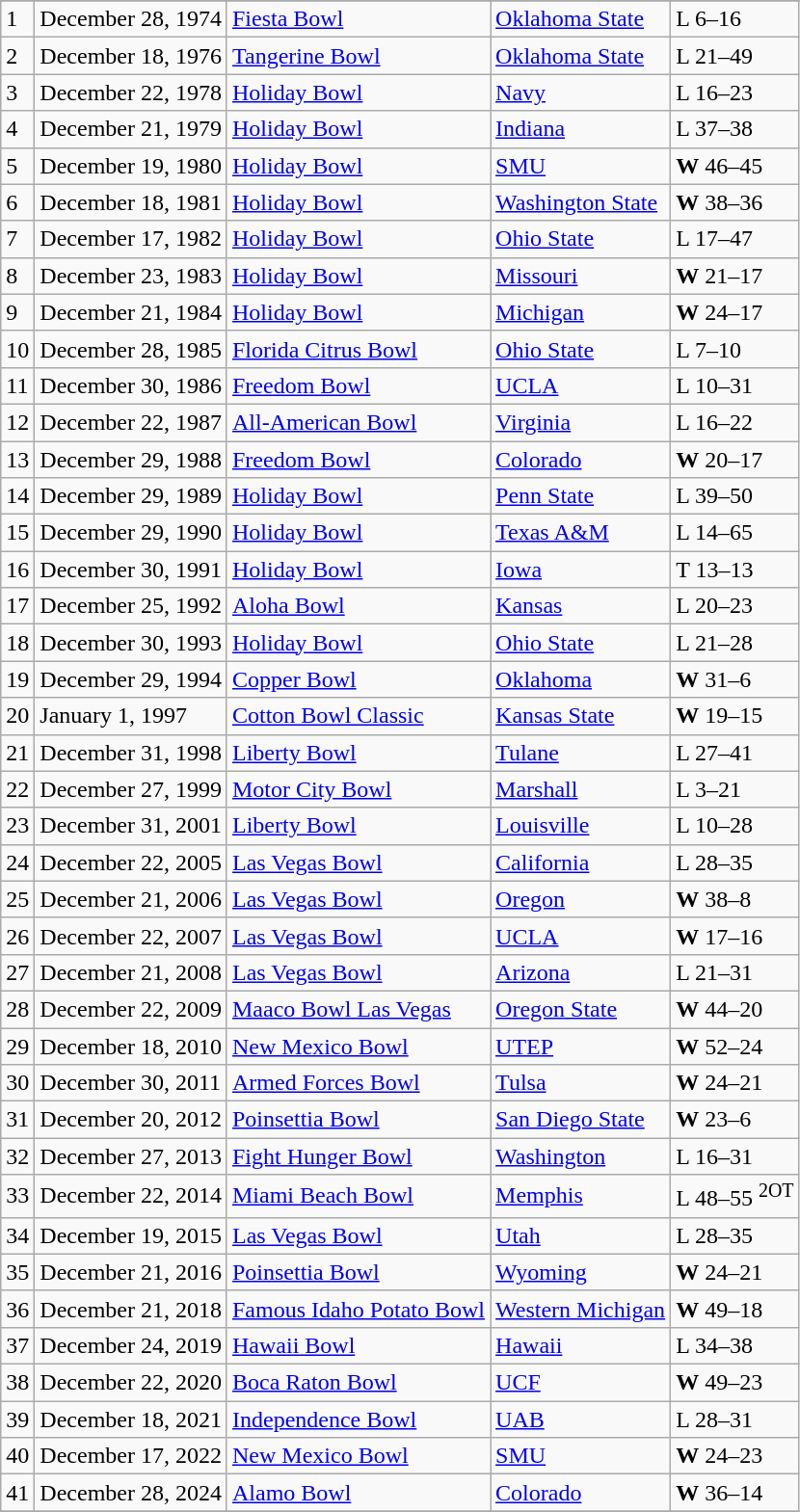<table class="wikitable">
<tr>
</tr>
<tr>
<td>1</td>
<td>December 28, 1974</td>
<td><a href='#'>Fiesta Bowl</a></td>
<td><a href='#'>Oklahoma State</a></td>
<td>L 6–16</td>
</tr>
<tr>
<td>2</td>
<td>December 18, 1976</td>
<td><a href='#'>Tangerine Bowl</a></td>
<td><a href='#'>Oklahoma State</a></td>
<td>L 21–49</td>
</tr>
<tr>
<td>3</td>
<td>December 22, 1978</td>
<td><a href='#'>Holiday Bowl</a></td>
<td><a href='#'>Navy</a></td>
<td>L 16–23</td>
</tr>
<tr>
<td>4</td>
<td>December 21, 1979</td>
<td><a href='#'>Holiday Bowl</a></td>
<td><a href='#'>Indiana</a></td>
<td>L 37–38</td>
</tr>
<tr>
<td>5</td>
<td>December 19, 1980</td>
<td><a href='#'>Holiday Bowl</a></td>
<td><a href='#'>SMU</a></td>
<td><strong>W</strong> 46–45</td>
</tr>
<tr>
<td>6</td>
<td>December 18, 1981</td>
<td><a href='#'>Holiday Bowl</a></td>
<td><a href='#'>Washington State</a></td>
<td><strong>W</strong> 38–36</td>
</tr>
<tr>
<td>7</td>
<td>December 17, 1982</td>
<td><a href='#'>Holiday Bowl</a></td>
<td><a href='#'>Ohio State</a></td>
<td>L 17–47</td>
</tr>
<tr>
<td>8</td>
<td>December 23, 1983</td>
<td><a href='#'>Holiday Bowl</a></td>
<td><a href='#'>Missouri</a></td>
<td><strong>W</strong> 21–17</td>
</tr>
<tr>
<td>9</td>
<td>December 21, 1984</td>
<td><a href='#'>Holiday Bowl</a></td>
<td><a href='#'>Michigan</a></td>
<td><strong>W</strong> 24–17</td>
</tr>
<tr>
<td>10</td>
<td>December 28, 1985</td>
<td><a href='#'>Florida Citrus Bowl</a></td>
<td><a href='#'>Ohio State</a></td>
<td>L 7–10</td>
</tr>
<tr>
<td>11</td>
<td>December 30, 1986</td>
<td><a href='#'>Freedom Bowl</a></td>
<td><a href='#'>UCLA</a></td>
<td>L 10–31</td>
</tr>
<tr>
<td>12</td>
<td>December 22, 1987</td>
<td><a href='#'>All-American Bowl</a></td>
<td><a href='#'>Virginia</a></td>
<td>L 16–22</td>
</tr>
<tr>
<td>13</td>
<td>December 29, 1988</td>
<td><a href='#'>Freedom Bowl</a></td>
<td><a href='#'>Colorado</a></td>
<td><strong>W</strong> 20–17</td>
</tr>
<tr>
<td>14</td>
<td>December 29, 1989</td>
<td><a href='#'>Holiday Bowl</a></td>
<td><a href='#'>Penn State</a></td>
<td>L  39–50</td>
</tr>
<tr>
<td>15</td>
<td>December 29, 1990</td>
<td><a href='#'>Holiday Bowl</a></td>
<td><a href='#'>Texas A&M</a></td>
<td>L 14–65</td>
</tr>
<tr>
<td>16</td>
<td>December 30, 1991</td>
<td><a href='#'>Holiday Bowl</a></td>
<td><a href='#'>Iowa</a></td>
<td>T 13–13</td>
</tr>
<tr>
<td>17</td>
<td>December 25, 1992</td>
<td><a href='#'>Aloha Bowl</a></td>
<td><a href='#'>Kansas</a></td>
<td>L 20–23</td>
</tr>
<tr>
<td>18</td>
<td>December 30, 1993</td>
<td><a href='#'>Holiday Bowl</a></td>
<td><a href='#'>Ohio State</a></td>
<td>L 21–28</td>
</tr>
<tr>
<td>19</td>
<td>December 29, 1994</td>
<td><a href='#'>Copper Bowl</a></td>
<td><a href='#'>Oklahoma</a></td>
<td><strong>W</strong> 31–6</td>
</tr>
<tr>
<td>20</td>
<td>January 1, 1997</td>
<td><a href='#'>Cotton Bowl Classic</a></td>
<td><a href='#'>Kansas State</a></td>
<td><strong>W</strong> 19–15</td>
</tr>
<tr>
<td>21</td>
<td>December 31, 1998</td>
<td><a href='#'>Liberty Bowl</a></td>
<td><a href='#'>Tulane</a></td>
<td>L 27–41</td>
</tr>
<tr>
<td>22</td>
<td>December 27, 1999</td>
<td><a href='#'>Motor City Bowl</a></td>
<td><a href='#'>Marshall</a></td>
<td>L 3–21</td>
</tr>
<tr>
<td>23</td>
<td>December 31, 2001</td>
<td><a href='#'>Liberty Bowl</a></td>
<td><a href='#'>Louisville</a></td>
<td>L 10–28</td>
</tr>
<tr>
<td>24</td>
<td>December 22, 2005</td>
<td><a href='#'>Las Vegas Bowl</a></td>
<td><a href='#'>California</a></td>
<td>L 28–35</td>
</tr>
<tr>
<td>25</td>
<td>December 21, 2006</td>
<td><a href='#'>Las Vegas Bowl</a></td>
<td><a href='#'>Oregon</a></td>
<td><strong>W</strong> 38–8</td>
</tr>
<tr>
<td>26</td>
<td>December 22, 2007</td>
<td><a href='#'>Las Vegas Bowl</a></td>
<td><a href='#'>UCLA</a></td>
<td><strong>W</strong> 17–16</td>
</tr>
<tr>
<td>27</td>
<td>December 21, 2008</td>
<td><a href='#'>Las Vegas Bowl</a></td>
<td><a href='#'>Arizona</a></td>
<td>L 21–31</td>
</tr>
<tr>
<td>28</td>
<td>December 22, 2009</td>
<td><a href='#'>Maaco Bowl Las Vegas</a></td>
<td><a href='#'>Oregon State</a></td>
<td><strong>W</strong> 44–20</td>
</tr>
<tr>
<td>29</td>
<td>December 18, 2010</td>
<td><a href='#'>New Mexico Bowl</a></td>
<td><a href='#'>UTEP</a></td>
<td><strong>W</strong> 52–24</td>
</tr>
<tr>
<td>30</td>
<td>December 30, 2011</td>
<td><a href='#'>Armed Forces Bowl</a></td>
<td><a href='#'>Tulsa</a></td>
<td><strong>W</strong> 24–21</td>
</tr>
<tr>
<td>31</td>
<td>December 20, 2012</td>
<td><a href='#'>Poinsettia Bowl</a></td>
<td><a href='#'>San Diego State</a></td>
<td><strong>W</strong> 23–6</td>
</tr>
<tr>
<td>32</td>
<td>December 27, 2013</td>
<td><a href='#'>Fight Hunger Bowl</a></td>
<td><a href='#'>Washington</a></td>
<td>L 16–31</td>
</tr>
<tr>
<td>33</td>
<td>December 22, 2014</td>
<td><a href='#'>Miami Beach Bowl</a></td>
<td><a href='#'>Memphis</a></td>
<td>L 48–55 <sup>2OT</sup></td>
</tr>
<tr>
<td>34</td>
<td>December 19, 2015</td>
<td><a href='#'>Las Vegas Bowl</a></td>
<td><a href='#'>Utah</a></td>
<td>L 28–35</td>
</tr>
<tr>
<td>35</td>
<td>December 21, 2016</td>
<td><a href='#'>Poinsettia Bowl</a></td>
<td><a href='#'>Wyoming</a></td>
<td><strong>W</strong> 24–21</td>
</tr>
<tr>
<td>36</td>
<td>December 21, 2018</td>
<td><a href='#'>Famous Idaho Potato Bowl</a></td>
<td><a href='#'>Western Michigan</a></td>
<td><strong>W</strong> 49–18</td>
</tr>
<tr>
<td>37</td>
<td>December 24, 2019</td>
<td><a href='#'>Hawaii Bowl</a></td>
<td><a href='#'>Hawaii</a></td>
<td>L 34–38</td>
</tr>
<tr>
<td>38</td>
<td>December 22, 2020</td>
<td><a href='#'>Boca Raton Bowl</a></td>
<td><a href='#'>UCF</a></td>
<td><strong>W</strong> 49–23</td>
</tr>
<tr>
<td>39</td>
<td>December 18, 2021</td>
<td><a href='#'>Independence Bowl</a></td>
<td><a href='#'>UAB</a></td>
<td>L 28–31</td>
</tr>
<tr>
<td>40</td>
<td>December 17, 2022</td>
<td><a href='#'>New Mexico Bowl</a></td>
<td><a href='#'>SMU</a></td>
<td><strong>W</strong> 24–23</td>
</tr>
<tr>
<td>41</td>
<td>December 28, 2024</td>
<td><a href='#'>Alamo Bowl</a></td>
<td><a href='#'>Colorado</a></td>
<td><strong>W</strong> 36–14</td>
</tr>
<tr>
</tr>
</table>
